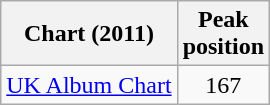<table class="wikitable sortable">
<tr>
<th>Chart (2011)</th>
<th>Peak<br>position</th>
</tr>
<tr>
<td align="left"><a href='#'>UK Album Chart</a></td>
<td style="text-align:center;">167</td>
</tr>
</table>
